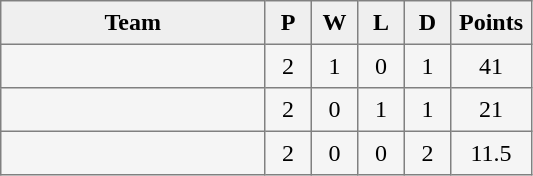<table style=border-collapse:collapse border=1 cellspacing=0 cellpadding=5>
<tr align=center bgcolor=#efefef>
<th width=165>Team</th>
<th width=20>P</th>
<th width=20>W</th>
<th width=20>L</th>
<th width=20>D</th>
<th width=20>Points</th>
</tr>
<tr align=center style="background:#f5f5f5;">
<td style="text-align:left;"></td>
<td>2</td>
<td>1</td>
<td>0</td>
<td>1</td>
<td>41</td>
</tr>
<tr align=center style="background:#f5f5f5;">
<td style="text-align:left;"></td>
<td>2</td>
<td>0</td>
<td>1</td>
<td>1</td>
<td>21</td>
</tr>
<tr align=center style="background:#f5f5f5;">
<td style="text-align:left;"></td>
<td>2</td>
<td>0</td>
<td>0</td>
<td>2</td>
<td>11.5</td>
</tr>
</table>
